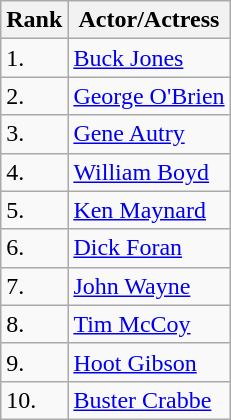<table class="wikitable">
<tr>
<th>Rank</th>
<th>Actor/Actress</th>
</tr>
<tr>
<td>1.</td>
<td><a href='#'>Buck Jones</a></td>
</tr>
<tr>
<td>2.</td>
<td><a href='#'>George O'Brien</a></td>
</tr>
<tr>
<td>3.</td>
<td><a href='#'>Gene Autry</a></td>
</tr>
<tr>
<td>4.</td>
<td><a href='#'>William Boyd</a></td>
</tr>
<tr>
<td>5.</td>
<td><a href='#'>Ken Maynard</a></td>
</tr>
<tr>
<td>6.</td>
<td><a href='#'>Dick Foran</a></td>
</tr>
<tr>
<td>7.</td>
<td><a href='#'>John Wayne</a></td>
</tr>
<tr>
<td>8.</td>
<td><a href='#'>Tim McCoy</a></td>
</tr>
<tr>
<td>9.</td>
<td><a href='#'>Hoot Gibson</a></td>
</tr>
<tr>
<td>10.</td>
<td><a href='#'>Buster Crabbe</a></td>
</tr>
</table>
